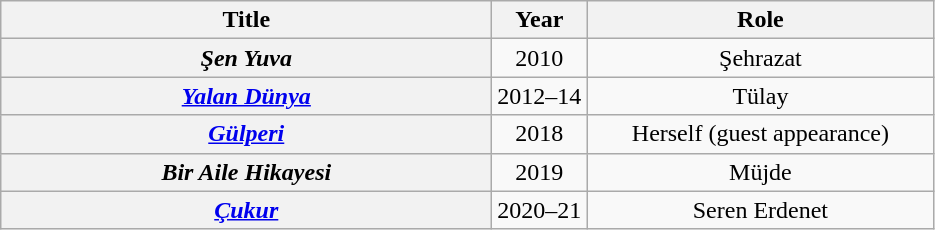<table class="wikitable sortable plainrowheaders" style="text-align: center;">
<tr>
<th scope="col" style="width: 20em;">Title</th>
<th scope="col">Year</th>
<th scope="col" style="width: 14em;">Role</th>
</tr>
<tr>
<th scope="row"><em>Şen Yuva</em></th>
<td>2010</td>
<td>Şehrazat</td>
</tr>
<tr>
<th scope="row"><em><a href='#'>Yalan Dünya</a></em></th>
<td>2012–14</td>
<td>Tülay</td>
</tr>
<tr>
<th scope="row"><em><a href='#'>Gülperi</a></em></th>
<td>2018</td>
<td>Herself (guest appearance)</td>
</tr>
<tr>
<th scope="row"><em>Bir Aile Hikayesi</em></th>
<td>2019</td>
<td>Müjde</td>
</tr>
<tr>
<th scope="row"><em><a href='#'>Çukur</a></em></th>
<td>2020–21</td>
<td>Seren Erdenet</td>
</tr>
</table>
